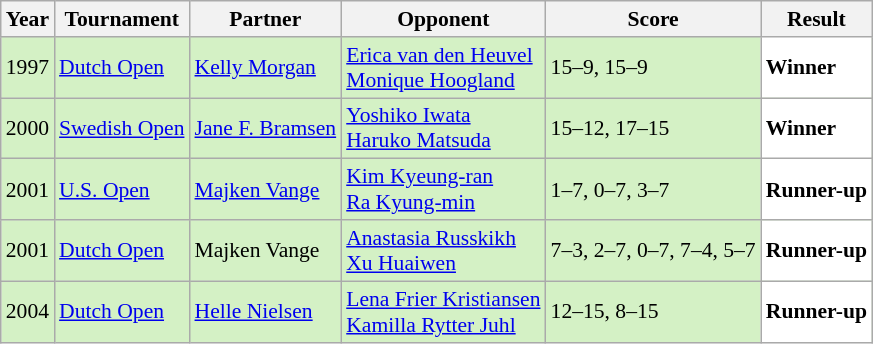<table class="sortable wikitable" style="font-size: 90%;">
<tr>
<th>Year</th>
<th>Tournament</th>
<th>Partner</th>
<th>Opponent</th>
<th>Score</th>
<th>Result</th>
</tr>
<tr style="background:#D4F1C5">
<td align="center">1997</td>
<td align="left"><a href='#'>Dutch Open</a></td>
<td align="left"> <a href='#'>Kelly Morgan</a></td>
<td align="left"> <a href='#'>Erica van den Heuvel</a><br> <a href='#'>Monique Hoogland</a></td>
<td align="left">15–9, 15–9</td>
<td style="text-align:left; background:white"> <strong>Winner</strong></td>
</tr>
<tr style="background:#D4F1C5">
<td align="center">2000</td>
<td align="left"><a href='#'>Swedish Open</a></td>
<td align="left"> <a href='#'>Jane F. Bramsen</a></td>
<td align="left"> <a href='#'>Yoshiko Iwata</a><br> <a href='#'>Haruko Matsuda</a></td>
<td align="left">15–12, 17–15</td>
<td style="text-align:left; background:white"> <strong>Winner</strong></td>
</tr>
<tr style="background:#D4F1C5">
<td align="center">2001</td>
<td align="left"><a href='#'>U.S. Open</a></td>
<td align="left"> <a href='#'>Majken Vange</a></td>
<td align="left"> <a href='#'>Kim Kyeung-ran</a><br> <a href='#'>Ra Kyung-min</a></td>
<td align="left">1–7, 0–7, 3–7</td>
<td style="text-align:left; background:white"> <strong>Runner-up</strong></td>
</tr>
<tr style="background:#D4F1C5">
<td align="center">2001</td>
<td align="left"><a href='#'>Dutch Open</a></td>
<td align="left"> Majken Vange</td>
<td align="left"> <a href='#'>Anastasia Russkikh</a><br> <a href='#'>Xu Huaiwen</a></td>
<td align="left">7–3, 2–7, 0–7, 7–4, 5–7</td>
<td style="text-align:left; background:white"> <strong>Runner-up</strong></td>
</tr>
<tr style="background:#D4F1C5">
<td align="center">2004</td>
<td align="left"><a href='#'>Dutch Open</a></td>
<td align="left"> <a href='#'>Helle Nielsen</a></td>
<td align="left"> <a href='#'>Lena Frier Kristiansen</a><br> <a href='#'>Kamilla Rytter Juhl</a></td>
<td align="left">12–15, 8–15</td>
<td style="text-align:left; background:white"> <strong>Runner-up</strong></td>
</tr>
</table>
